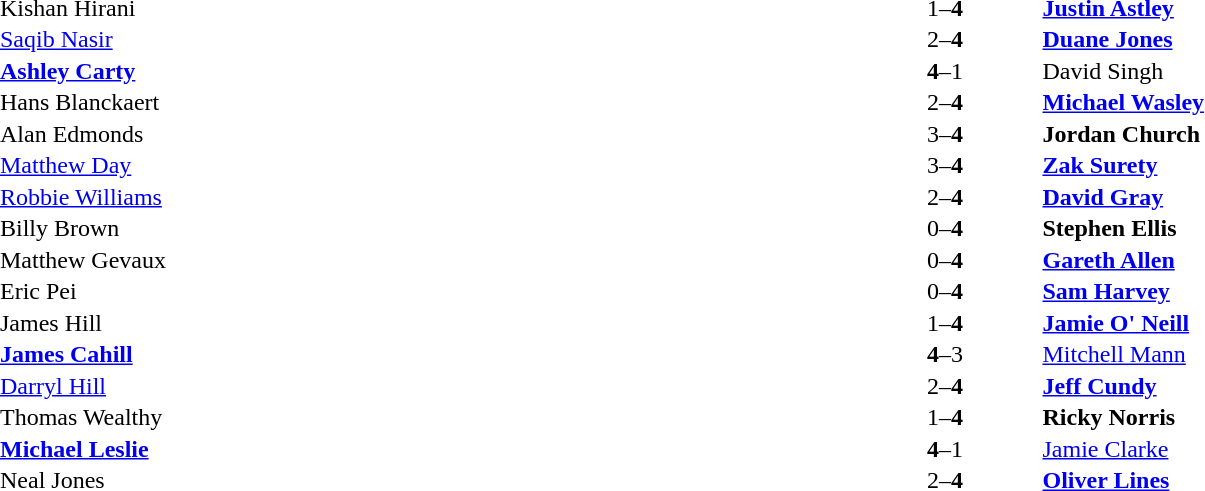<table width="100%" cellspacing="1">
<tr>
<th width=45%></th>
<th width=10%></th>
<th width=45%></th>
</tr>
<tr>
<td> Kishan Hirani</td>
<td align="center">1–<strong>4</strong></td>
<td> <strong><a href='#'>Justin Astley</a></strong></td>
</tr>
<tr>
<td> <a href='#'>Saqib Nasir</a></td>
<td align="center">2–<strong>4</strong></td>
<td> <strong><a href='#'>Duane Jones</a></strong></td>
</tr>
<tr>
<td> <strong><a href='#'>Ashley Carty</a></strong></td>
<td align="center"><strong>4</strong>–1</td>
<td> David Singh</td>
</tr>
<tr>
<td> Hans Blanckaert</td>
<td align="center">2–<strong>4</strong></td>
<td> <strong><a href='#'>Michael Wasley</a></strong></td>
</tr>
<tr>
<td> Alan Edmonds</td>
<td align="center">3–<strong>4</strong></td>
<td> <strong>Jordan Church</strong></td>
</tr>
<tr>
<td> <a href='#'>Matthew Day</a></td>
<td align="center">3–<strong>4</strong></td>
<td> <strong><a href='#'>Zak Surety</a></strong></td>
</tr>
<tr>
<td> <a href='#'>Robbie Williams</a></td>
<td align="center">2–<strong>4</strong></td>
<td> <strong><a href='#'>David Gray</a></strong></td>
</tr>
<tr>
<td> Billy Brown</td>
<td align="center">0–<strong>4</strong></td>
<td> <strong>Stephen Ellis</strong></td>
</tr>
<tr>
<td> Matthew Gevaux</td>
<td align="center">0–<strong>4</strong></td>
<td> <strong><a href='#'>Gareth Allen</a></strong></td>
</tr>
<tr>
<td> Eric Pei</td>
<td align="center">0–<strong>4</strong></td>
<td> <strong><a href='#'>Sam Harvey</a></strong></td>
</tr>
<tr>
<td> James Hill</td>
<td align="center">1–<strong>4</strong></td>
<td> <strong><a href='#'>Jamie O' Neill</a></strong></td>
</tr>
<tr>
<td> <strong><a href='#'>James Cahill</a></strong></td>
<td align="center"><strong>4</strong>–3</td>
<td> <a href='#'>Mitchell Mann</a></td>
</tr>
<tr>
<td> <a href='#'>Darryl Hill</a></td>
<td align="center">2–<strong>4</strong></td>
<td> <strong><a href='#'>Jeff Cundy</a></strong></td>
</tr>
<tr>
<td> Thomas Wealthy</td>
<td align="center">1–<strong>4</strong></td>
<td> <strong>Ricky Norris</strong></td>
</tr>
<tr>
<td> <strong><a href='#'>Michael Leslie</a></strong></td>
<td align="center"><strong>4</strong>–1</td>
<td> <a href='#'>Jamie Clarke</a></td>
</tr>
<tr>
<td> Neal Jones</td>
<td align="center">2–<strong>4</strong></td>
<td> <strong><a href='#'>Oliver Lines</a></strong></td>
</tr>
</table>
